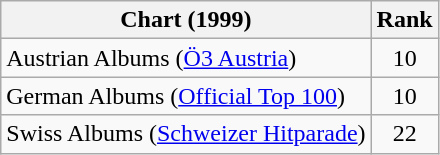<table class="wikitable sortable">
<tr>
<th>Chart (1999)</th>
<th>Rank</th>
</tr>
<tr>
<td>Austrian Albums (<a href='#'>Ö3 Austria</a>)</td>
<td style="text-align:center;">10</td>
</tr>
<tr>
<td>German Albums (<a href='#'>Official Top 100</a>)</td>
<td style="text-align:center;">10</td>
</tr>
<tr>
<td>Swiss Albums (<a href='#'>Schweizer Hitparade</a>)</td>
<td style="text-align:center;">22</td>
</tr>
</table>
